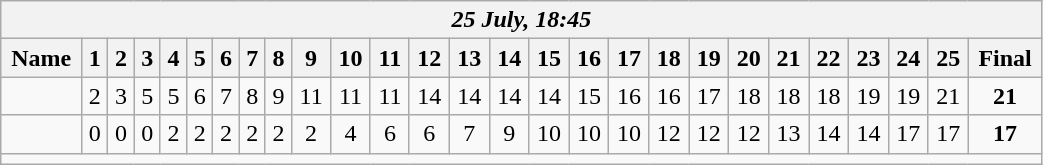<table class=wikitable style="text-align:center; width: 55%">
<tr>
<th colspan=27><em>25 July, 18:45</em></th>
</tr>
<tr>
<th>Name</th>
<th>1</th>
<th>2</th>
<th>3</th>
<th>4</th>
<th>5</th>
<th>6</th>
<th>7</th>
<th>8</th>
<th>9</th>
<th>10</th>
<th>11</th>
<th>12</th>
<th>13</th>
<th>14</th>
<th>15</th>
<th>16</th>
<th>17</th>
<th>18</th>
<th>19</th>
<th>20</th>
<th>21</th>
<th>22</th>
<th>23</th>
<th>24</th>
<th>25</th>
<th>Final</th>
</tr>
<tr>
<td align=left><strong></strong></td>
<td>2</td>
<td>3</td>
<td>5</td>
<td>5</td>
<td>6</td>
<td>7</td>
<td>8</td>
<td>9</td>
<td>11</td>
<td>11</td>
<td>11</td>
<td>14</td>
<td>14</td>
<td>14</td>
<td>14</td>
<td>15</td>
<td>16</td>
<td>16</td>
<td>17</td>
<td>18</td>
<td>18</td>
<td>18</td>
<td>19</td>
<td>19</td>
<td>21</td>
<td><strong>21</strong></td>
</tr>
<tr>
<td align=left></td>
<td>0</td>
<td>0</td>
<td>0</td>
<td>2</td>
<td>2</td>
<td>2</td>
<td>2</td>
<td>2</td>
<td>2</td>
<td>4</td>
<td>6</td>
<td>6</td>
<td>7</td>
<td>9</td>
<td>10</td>
<td>10</td>
<td>10</td>
<td>12</td>
<td>12</td>
<td>12</td>
<td>13</td>
<td>14</td>
<td>14</td>
<td>17</td>
<td>17</td>
<td><strong>17</strong></td>
</tr>
<tr>
<td colspan=27></td>
</tr>
</table>
